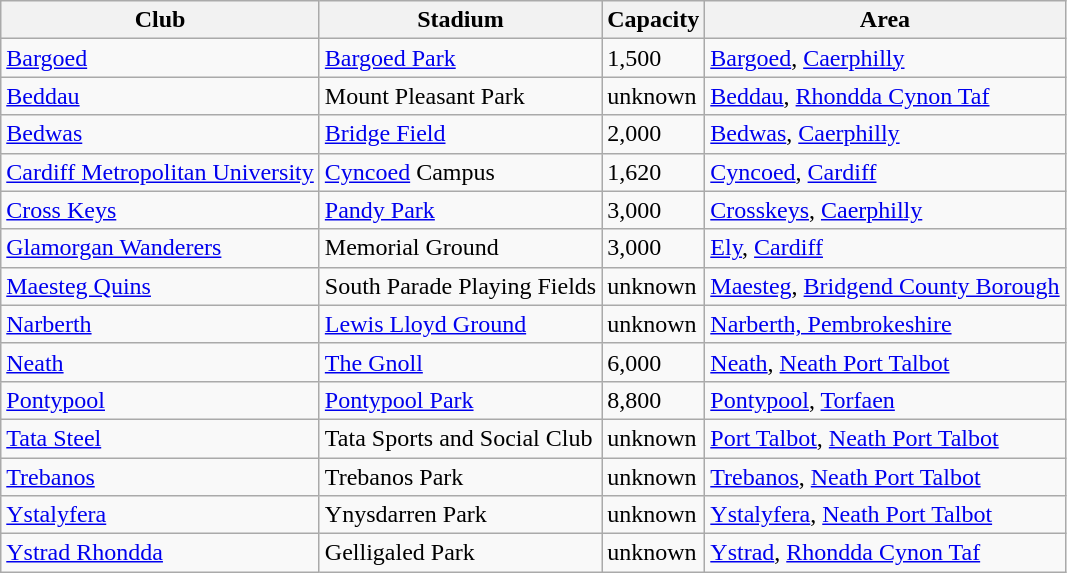<table class="wikitable sortable">
<tr>
<th>Club</th>
<th>Stadium</th>
<th>Capacity</th>
<th>Area</th>
</tr>
<tr>
<td><a href='#'>Bargoed</a></td>
<td><a href='#'>Bargoed Park</a></td>
<td style="text-align:left;">1,500</td>
<td><a href='#'>Bargoed</a>, <a href='#'>Caerphilly</a></td>
</tr>
<tr>
<td><a href='#'>Beddau</a></td>
<td>Mount Pleasant Park</td>
<td style="text-align:left;">unknown</td>
<td><a href='#'>Beddau</a>, <a href='#'>Rhondda Cynon Taf</a></td>
</tr>
<tr>
<td><a href='#'>Bedwas</a></td>
<td><a href='#'>Bridge Field</a></td>
<td style="text-align:left;">2,000</td>
<td><a href='#'>Bedwas</a>, <a href='#'>Caerphilly</a></td>
</tr>
<tr>
<td><a href='#'>Cardiff Metropolitan University</a></td>
<td><a href='#'>Cyncoed</a> Campus</td>
<td style="text-align:left;">1,620</td>
<td><a href='#'>Cyncoed</a>, <a href='#'>Cardiff</a></td>
</tr>
<tr>
<td><a href='#'>Cross Keys</a></td>
<td><a href='#'>Pandy Park</a></td>
<td style="text-align:left;">3,000</td>
<td><a href='#'>Crosskeys</a>, <a href='#'>Caerphilly</a></td>
</tr>
<tr>
<td><a href='#'>Glamorgan Wanderers</a></td>
<td>Memorial Ground</td>
<td style="text-align:left;">3,000</td>
<td><a href='#'>Ely</a>, <a href='#'>Cardiff</a></td>
</tr>
<tr>
<td><a href='#'>Maesteg Quins</a></td>
<td>South Parade Playing Fields</td>
<td style="text-align:left;">unknown</td>
<td><a href='#'>Maesteg</a>, <a href='#'>Bridgend County Borough</a></td>
</tr>
<tr>
<td><a href='#'>Narberth</a></td>
<td><a href='#'>Lewis Lloyd Ground</a></td>
<td style="text-align:left;">unknown</td>
<td><a href='#'>Narberth, Pembrokeshire</a></td>
</tr>
<tr>
<td><a href='#'>Neath</a></td>
<td><a href='#'>The Gnoll</a></td>
<td style="text-align:left;">6,000</td>
<td><a href='#'>Neath</a>, <a href='#'>Neath Port Talbot</a></td>
</tr>
<tr>
<td><a href='#'>Pontypool</a></td>
<td><a href='#'>Pontypool Park</a></td>
<td style="text-align:left;">8,800</td>
<td><a href='#'>Pontypool</a>, <a href='#'>Torfaen</a></td>
</tr>
<tr>
<td><a href='#'>Tata Steel</a></td>
<td>Tata Sports and Social Club</td>
<td style="text-align:left;">unknown</td>
<td><a href='#'>Port Talbot</a>, <a href='#'>Neath Port Talbot</a></td>
</tr>
<tr>
<td><a href='#'>Trebanos</a></td>
<td>Trebanos Park</td>
<td style="text-align:left;">unknown</td>
<td><a href='#'>Trebanos</a>, <a href='#'>Neath Port Talbot</a></td>
</tr>
<tr>
<td><a href='#'>Ystalyfera</a></td>
<td>Ynysdarren Park</td>
<td style="text-align:left;">unknown</td>
<td><a href='#'>Ystalyfera</a>, <a href='#'>Neath Port Talbot</a></td>
</tr>
<tr>
<td><a href='#'>Ystrad Rhondda</a></td>
<td>Gelligaled Park</td>
<td style="text-align:left;">unknown</td>
<td><a href='#'>Ystrad</a>, <a href='#'>Rhondda Cynon Taf</a></td>
</tr>
</table>
